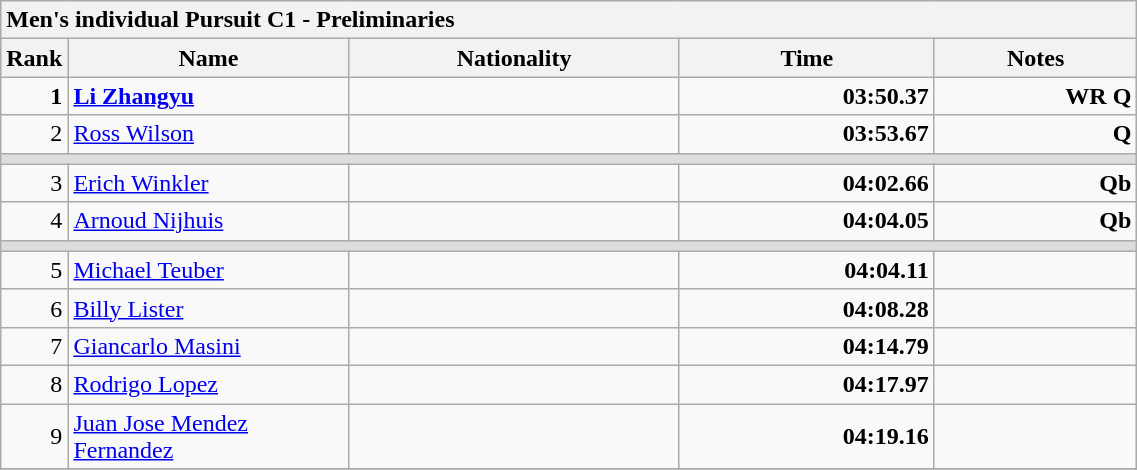<table class="wikitable sortable" style="text-align:left" width="60%">
<tr>
<th colspan="7" style="text-align:left">Men's individual Pursuit C1  -  Preliminaries</th>
</tr>
<tr>
<th width=20>Rank</th>
<th width=180>Name</th>
<th>Nationality</th>
<th>Time</th>
<th>Notes</th>
</tr>
<tr>
<td align=right><strong>1</strong></td>
<td><strong><a href='#'>Li Zhangyu</a></strong></td>
<td><strong></strong></td>
<td align=right><strong>03:50.37</strong></td>
<td align=right><strong>WR Q</strong></td>
</tr>
<tr>
<td align=right>2</td>
<td><a href='#'>Ross Wilson</a></td>
<td></td>
<td align=right><strong>03:53.67</strong></td>
<td align=right><strong>Q</strong></td>
</tr>
<tr bgcolor="#dddddd">
<td colspan="5"></td>
</tr>
<tr>
<td align=right>3</td>
<td><a href='#'>Erich Winkler</a></td>
<td></td>
<td align=right><strong>04:02.66</strong></td>
<td align=right><strong>Qb</strong></td>
</tr>
<tr>
<td align=right>4</td>
<td><a href='#'>Arnoud Nijhuis</a></td>
<td></td>
<td align=right><strong>04:04.05</strong></td>
<td align=right><strong>Qb</strong></td>
</tr>
<tr bgcolor="#dddddd">
<td colspan="5"></td>
</tr>
<tr>
<td align=right>5</td>
<td><a href='#'>Michael Teuber</a></td>
<td></td>
<td align=right><strong>04:04.11</strong></td>
<td align=right></td>
</tr>
<tr>
<td align=right>6</td>
<td><a href='#'>Billy Lister</a></td>
<td></td>
<td align=right><strong>04:08.28</strong></td>
<td align=right></td>
</tr>
<tr>
<td align=right>7</td>
<td><a href='#'>Giancarlo Masini</a></td>
<td></td>
<td align=right><strong>04:14.79</strong></td>
<td align=right></td>
</tr>
<tr>
<td align=right>8</td>
<td><a href='#'>Rodrigo Lopez</a></td>
<td></td>
<td align=right><strong>04:17.97</strong></td>
<td align=right></td>
</tr>
<tr>
<td align=right>9</td>
<td><a href='#'>Juan Jose Mendez Fernandez</a></td>
<td></td>
<td align=right><strong>04:19.16</strong></td>
<td align=right></td>
</tr>
<tr>
</tr>
</table>
